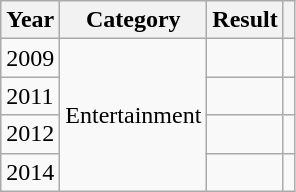<table class="wikitable">
<tr>
<th scope="col">Year</th>
<th scope="col">Category</th>
<th scope="col">Result</th>
<th scope="col" class="unsortable"></th>
</tr>
<tr>
<td>2009</td>
<td rowspan="4">Entertainment</td>
<td></td>
<td></td>
</tr>
<tr>
<td>2011</td>
<td></td>
<td></td>
</tr>
<tr>
<td>2012</td>
<td></td>
<td></td>
</tr>
<tr>
<td>2014</td>
<td></td>
<td></td>
</tr>
</table>
